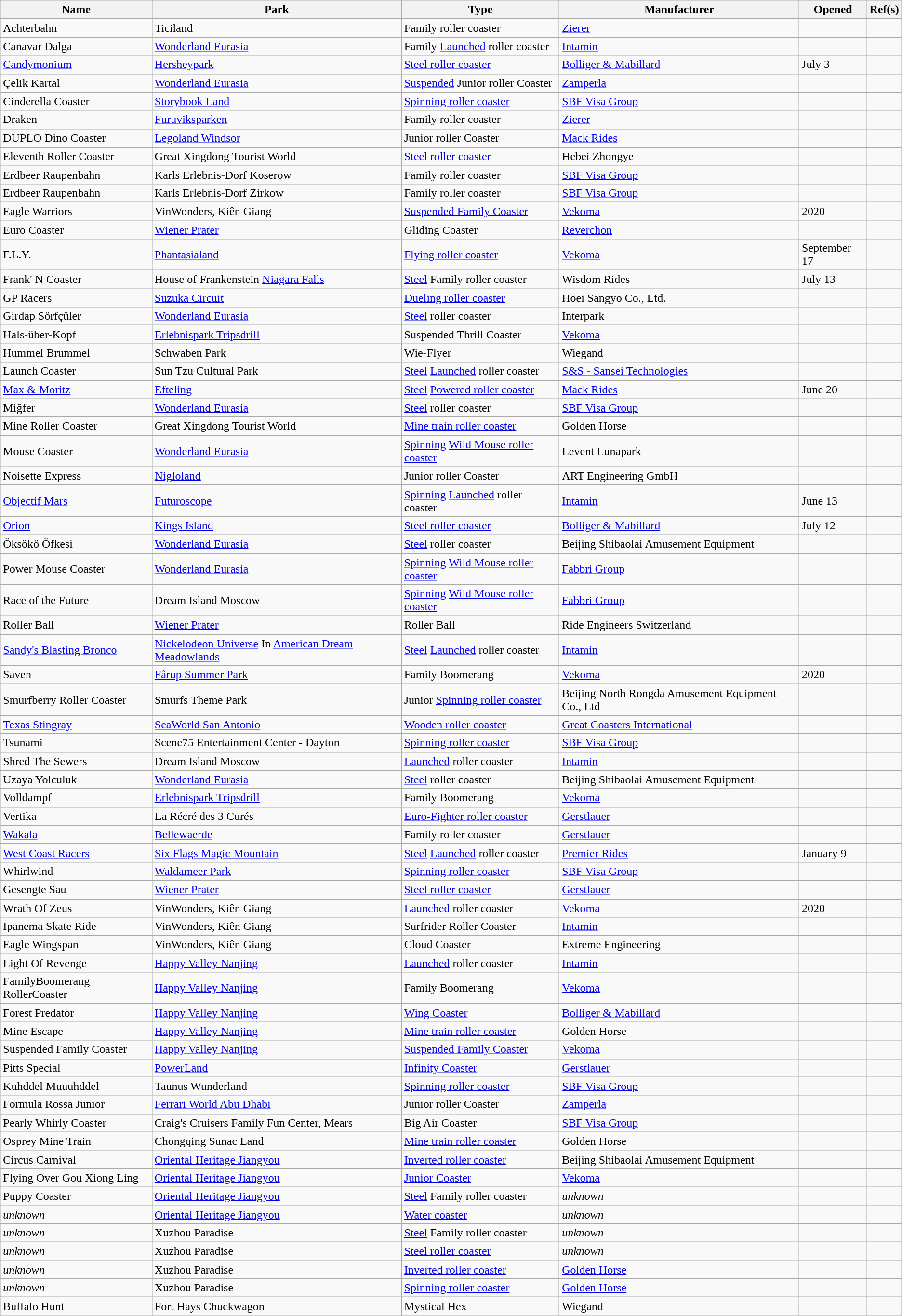<table class="wikitable sortable">
<tr>
<th>Name</th>
<th>Park</th>
<th>Type</th>
<th>Manufacturer</th>
<th>Opened</th>
<th class="unsortable">Ref(s)</th>
</tr>
<tr>
<td>Achterbahn</td>
<td>Ticiland</td>
<td>Family roller coaster</td>
<td><a href='#'>Zierer</a></td>
<td></td>
<td></td>
</tr>
<tr>
<td>Canavar Dalga</td>
<td><a href='#'>Wonderland Eurasia</a></td>
<td>Family <a href='#'>Launched</a> roller coaster</td>
<td><a href='#'>Intamin</a></td>
<td></td>
<td></td>
</tr>
<tr>
<td><a href='#'>Candymonium</a></td>
<td><a href='#'>Hersheypark</a></td>
<td><a href='#'>Steel roller coaster</a></td>
<td><a href='#'>Bolliger & Mabillard</a></td>
<td>July 3</td>
<td></td>
</tr>
<tr>
<td>Çelik Kartal</td>
<td><a href='#'>Wonderland Eurasia</a></td>
<td><a href='#'>Suspended</a> Junior roller Coaster</td>
<td><a href='#'>Zamperla</a></td>
<td></td>
<td></td>
</tr>
<tr>
<td>Cinderella Coaster</td>
<td><a href='#'>Storybook Land</a></td>
<td><a href='#'>Spinning roller coaster</a></td>
<td><a href='#'>SBF Visa Group</a></td>
<td></td>
<td></td>
</tr>
<tr>
<td>Draken</td>
<td><a href='#'>Furuviksparken</a></td>
<td>Family roller coaster</td>
<td><a href='#'>Zierer</a></td>
<td></td>
<td></td>
</tr>
<tr>
<td>DUPLO Dino Coaster</td>
<td><a href='#'>Legoland Windsor</a></td>
<td>Junior roller Coaster</td>
<td><a href='#'>Mack Rides</a></td>
<td></td>
<td></td>
</tr>
<tr>
<td>Eleventh Roller Coaster</td>
<td>Great Xingdong Tourist World</td>
<td><a href='#'>Steel roller coaster</a></td>
<td>Hebei Zhongye</td>
<td></td>
<td></td>
</tr>
<tr>
<td>Erdbeer Raupenbahn</td>
<td>Karls Erlebnis-Dorf Koserow</td>
<td>Family roller coaster</td>
<td><a href='#'>SBF Visa Group</a></td>
<td></td>
<td></td>
</tr>
<tr>
<td>Erdbeer Raupenbahn</td>
<td>Karls Erlebnis-Dorf Zirkow</td>
<td>Family roller coaster</td>
<td><a href='#'>SBF Visa Group</a></td>
<td></td>
<td></td>
</tr>
<tr>
<td>Eagle Warriors</td>
<td>VinWonders, Kiên Giang</td>
<td><a href='#'>Suspended Family Coaster</a></td>
<td><a href='#'>Vekoma</a></td>
<td>2020</td>
<td></td>
</tr>
<tr>
<td>Euro Coaster</td>
<td><a href='#'>Wiener Prater</a></td>
<td>Gliding Coaster</td>
<td><a href='#'>Reverchon</a></td>
<td></td>
<td></td>
</tr>
<tr>
<td>F.L.Y.</td>
<td><a href='#'>Phantasialand</a></td>
<td><a href='#'>Flying roller coaster</a></td>
<td><a href='#'>Vekoma</a></td>
<td>September 17</td>
<td></td>
</tr>
<tr>
<td>Frank' N Coaster</td>
<td>House of Frankenstein <a href='#'>Niagara Falls</a></td>
<td><a href='#'>Steel</a> Family roller coaster</td>
<td>Wisdom Rides</td>
<td>July 13</td>
<td></td>
</tr>
<tr>
<td>GP Racers</td>
<td><a href='#'>Suzuka Circuit</a></td>
<td><a href='#'>Dueling roller coaster</a></td>
<td>Hoei Sangyo Co., Ltd.</td>
<td></td>
<td></td>
</tr>
<tr>
<td>Girdap Sörfçüler</td>
<td><a href='#'>Wonderland Eurasia</a></td>
<td><a href='#'>Steel</a> roller coaster</td>
<td>Interpark</td>
<td></td>
<td></td>
</tr>
<tr>
<td>Hals-über-Kopf</td>
<td><a href='#'>Erlebnispark Tripsdrill</a></td>
<td>Suspended Thrill Coaster</td>
<td><a href='#'>Vekoma</a></td>
<td></td>
<td></td>
</tr>
<tr>
<td>Hummel Brummel</td>
<td>Schwaben Park</td>
<td>Wie-Flyer</td>
<td>Wiegand</td>
<td></td>
<td></td>
</tr>
<tr>
<td>Launch Coaster</td>
<td>Sun Tzu Cultural Park</td>
<td><a href='#'>Steel</a> <a href='#'>Launched</a> roller coaster</td>
<td><a href='#'>S&S - Sansei Technologies</a></td>
<td></td>
<td></td>
</tr>
<tr>
<td><a href='#'>Max & Moritz</a></td>
<td><a href='#'>Efteling</a></td>
<td><a href='#'>Steel</a> <a href='#'>Powered roller coaster</a></td>
<td><a href='#'>Mack Rides</a></td>
<td>June 20</td>
<td></td>
</tr>
<tr>
<td>Miğfer</td>
<td><a href='#'>Wonderland Eurasia</a></td>
<td><a href='#'>Steel</a> roller coaster</td>
<td><a href='#'>SBF Visa Group</a></td>
<td></td>
<td></td>
</tr>
<tr>
<td>Mine Roller Coaster</td>
<td>Great Xingdong Tourist World</td>
<td><a href='#'>Mine train roller coaster</a></td>
<td>Golden Horse</td>
<td></td>
<td></td>
</tr>
<tr>
<td>Mouse Coaster</td>
<td><a href='#'>Wonderland Eurasia</a></td>
<td><a href='#'>Spinning</a> <a href='#'>Wild Mouse roller coaster</a></td>
<td>Levent Lunapark</td>
<td></td>
<td></td>
</tr>
<tr>
<td>Noisette Express</td>
<td><a href='#'>Nigloland</a></td>
<td>Junior roller Coaster</td>
<td>ART Engineering GmbH</td>
<td></td>
<td></td>
</tr>
<tr>
<td><a href='#'>Objectif Mars</a></td>
<td><a href='#'>Futuroscope</a></td>
<td><a href='#'>Spinning</a> <a href='#'>Launched</a> roller coaster</td>
<td><a href='#'>Intamin</a></td>
<td>June 13</td>
<td></td>
</tr>
<tr>
<td><a href='#'>Orion</a></td>
<td><a href='#'>Kings Island</a></td>
<td><a href='#'>Steel roller coaster</a></td>
<td><a href='#'>Bolliger & Mabillard</a></td>
<td>July 12</td>
<td></td>
</tr>
<tr>
<td>Öksökö Öfkesi</td>
<td><a href='#'>Wonderland Eurasia</a></td>
<td><a href='#'>Steel</a> roller coaster</td>
<td>Beijing Shibaolai Amusement Equipment</td>
<td></td>
<td></td>
</tr>
<tr>
<td>Power Mouse Coaster</td>
<td><a href='#'>Wonderland Eurasia</a></td>
<td><a href='#'>Spinning</a> <a href='#'>Wild Mouse roller coaster</a></td>
<td><a href='#'>Fabbri Group</a></td>
<td></td>
<td></td>
</tr>
<tr>
<td>Race of the Future</td>
<td>Dream Island Moscow</td>
<td><a href='#'>Spinning</a> <a href='#'>Wild Mouse roller coaster</a></td>
<td><a href='#'>Fabbri Group</a></td>
<td></td>
<td></td>
</tr>
<tr>
<td>Roller Ball</td>
<td><a href='#'>Wiener Prater</a></td>
<td>Roller Ball</td>
<td>Ride Engineers Switzerland</td>
<td></td>
<td></td>
</tr>
<tr>
<td><a href='#'>Sandy's Blasting Bronco</a></td>
<td><a href='#'>Nickelodeon Universe</a> In <a href='#'>American Dream Meadowlands</a></td>
<td><a href='#'>Steel</a> <a href='#'>Launched</a> roller coaster</td>
<td><a href='#'>Intamin</a></td>
<td></td>
<td></td>
</tr>
<tr>
<td>Saven</td>
<td><a href='#'>Fårup Summer Park</a></td>
<td>Family Boomerang</td>
<td><a href='#'>Vekoma</a></td>
<td>2020</td>
<td></td>
</tr>
<tr>
<td>Smurfberry Roller Coaster</td>
<td>Smurfs Theme Park</td>
<td>Junior <a href='#'>Spinning roller coaster</a></td>
<td>Beijing North Rongda Amusement Equipment Co., Ltd</td>
<td></td>
<td></td>
</tr>
<tr>
<td><a href='#'>Texas Stingray</a></td>
<td><a href='#'>SeaWorld San Antonio</a></td>
<td><a href='#'>Wooden roller coaster</a></td>
<td><a href='#'>Great Coasters International</a></td>
<td></td>
<td></td>
</tr>
<tr>
<td>Tsunami</td>
<td>Scene75 Entertainment Center - Dayton</td>
<td><a href='#'>Spinning roller coaster</a></td>
<td><a href='#'>SBF Visa Group</a></td>
<td></td>
<td></td>
</tr>
<tr>
<td>Shred The Sewers</td>
<td>Dream Island Moscow</td>
<td><a href='#'>Launched</a> roller coaster</td>
<td><a href='#'>Intamin</a></td>
<td></td>
<td></td>
</tr>
<tr>
<td>Uzaya Yolculuk</td>
<td><a href='#'>Wonderland Eurasia</a></td>
<td><a href='#'>Steel</a> roller coaster</td>
<td>Beijing Shibaolai Amusement Equipment</td>
<td></td>
<td></td>
</tr>
<tr>
<td>Volldampf</td>
<td><a href='#'>Erlebnispark Tripsdrill</a></td>
<td>Family Boomerang</td>
<td><a href='#'>Vekoma</a></td>
<td></td>
<td></td>
</tr>
<tr>
<td>Vertika</td>
<td>La Récré des 3 Curés</td>
<td><a href='#'>Euro-Fighter roller coaster</a></td>
<td><a href='#'>Gerstlauer</a></td>
<td></td>
<td></td>
</tr>
<tr>
<td><a href='#'>Wakala</a></td>
<td><a href='#'>Bellewaerde</a></td>
<td>Family roller coaster</td>
<td><a href='#'>Gerstlauer</a></td>
<td></td>
<td></td>
</tr>
<tr>
<td><a href='#'>West Coast Racers</a></td>
<td><a href='#'>Six Flags Magic Mountain</a></td>
<td><a href='#'>Steel</a> <a href='#'>Launched</a> roller coaster</td>
<td><a href='#'>Premier Rides</a></td>
<td>January 9</td>
<td></td>
</tr>
<tr>
<td>Whirlwind</td>
<td><a href='#'>Waldameer Park</a></td>
<td><a href='#'>Spinning roller coaster</a></td>
<td><a href='#'>SBF Visa Group</a></td>
<td></td>
<td></td>
</tr>
<tr>
<td>Gesengte Sau</td>
<td><a href='#'>Wiener Prater</a></td>
<td><a href='#'>Steel roller coaster</a></td>
<td><a href='#'>Gerstlauer</a></td>
<td></td>
<td></td>
</tr>
<tr>
<td>Wrath Of Zeus</td>
<td>VinWonders, Kiên Giang</td>
<td><a href='#'>Launched</a> roller coaster</td>
<td><a href='#'>Vekoma</a></td>
<td>2020</td>
<td></td>
</tr>
<tr>
<td>Ipanema Skate Ride</td>
<td>VinWonders, Kiên Giang</td>
<td>Surfrider Roller Coaster</td>
<td><a href='#'>Intamin</a></td>
<td></td>
<td></td>
</tr>
<tr>
<td>Eagle Wingspan</td>
<td>VinWonders, Kiên Giang</td>
<td>Cloud Coaster</td>
<td>Extreme Engineering</td>
<td></td>
<td></td>
</tr>
<tr>
<td>Light Of Revenge</td>
<td><a href='#'>Happy Valley Nanjing</a></td>
<td><a href='#'>Launched</a> roller coaster</td>
<td><a href='#'>Intamin</a></td>
<td></td>
<td></td>
</tr>
<tr>
<td>FamilyBoomerang RollerCoaster</td>
<td><a href='#'>Happy Valley Nanjing</a></td>
<td>Family Boomerang</td>
<td><a href='#'>Vekoma</a></td>
<td></td>
<td></td>
</tr>
<tr>
<td>Forest Predator</td>
<td><a href='#'>Happy Valley Nanjing</a></td>
<td><a href='#'>Wing Coaster</a></td>
<td><a href='#'>Bolliger & Mabillard</a></td>
<td></td>
<td></td>
</tr>
<tr>
<td>Mine Escape</td>
<td><a href='#'>Happy Valley Nanjing</a></td>
<td><a href='#'>Mine train roller coaster</a></td>
<td>Golden Horse</td>
<td></td>
<td></td>
</tr>
<tr>
<td>Suspended Family Coaster</td>
<td><a href='#'>Happy Valley Nanjing</a></td>
<td><a href='#'>Suspended Family Coaster</a></td>
<td><a href='#'>Vekoma</a></td>
<td></td>
<td></td>
</tr>
<tr>
<td>Pitts Special</td>
<td><a href='#'>PowerLand</a></td>
<td><a href='#'>Infinity Coaster</a></td>
<td><a href='#'>Gerstlauer</a></td>
<td></td>
<td></td>
</tr>
<tr>
<td>Kuhddel Muuuhddel</td>
<td>Taunus Wunderland</td>
<td><a href='#'>Spinning roller coaster</a></td>
<td><a href='#'>SBF Visa Group</a></td>
<td></td>
<td></td>
</tr>
<tr>
<td>Formula Rossa Junior</td>
<td><a href='#'>Ferrari World Abu Dhabi</a></td>
<td>Junior roller Coaster</td>
<td><a href='#'>Zamperla</a></td>
<td></td>
<td></td>
</tr>
<tr>
<td>Pearly Whirly Coaster</td>
<td>Craig's Cruisers Family Fun Center, Mears</td>
<td>Big Air Coaster</td>
<td><a href='#'>SBF Visa Group</a></td>
<td></td>
<td></td>
</tr>
<tr>
<td>Osprey Mine Train</td>
<td>Chongqing Sunac Land</td>
<td><a href='#'>Mine train roller coaster</a></td>
<td>Golden Horse</td>
<td></td>
<td></td>
</tr>
<tr>
<td>Circus Carnival</td>
<td><a href='#'>Oriental Heritage Jiangyou</a></td>
<td><a href='#'>Inverted roller coaster</a></td>
<td>Beijing Shibaolai Amusement Equipment</td>
<td></td>
<td></td>
</tr>
<tr>
<td>Flying Over Gou Xiong Ling</td>
<td><a href='#'>Oriental Heritage Jiangyou</a></td>
<td><a href='#'>Junior Coaster</a></td>
<td><a href='#'>Vekoma</a></td>
<td></td>
<td></td>
</tr>
<tr>
<td>Puppy Coaster</td>
<td><a href='#'>Oriental Heritage Jiangyou</a></td>
<td><a href='#'>Steel</a> Family roller coaster</td>
<td><em>unknown</em></td>
<td></td>
<td></td>
</tr>
<tr>
<td><em>unknown</em></td>
<td><a href='#'>Oriental Heritage Jiangyou</a></td>
<td><a href='#'>Water coaster</a></td>
<td><em>unknown</em></td>
<td></td>
<td></td>
</tr>
<tr>
<td><em>unknown</em></td>
<td>Xuzhou Paradise</td>
<td><a href='#'>Steel</a> Family roller coaster</td>
<td><em>unknown</em></td>
<td></td>
<td></td>
</tr>
<tr>
<td><em>unknown</em></td>
<td>Xuzhou Paradise</td>
<td><a href='#'>Steel roller coaster</a></td>
<td><em>unknown</em></td>
<td></td>
<td></td>
</tr>
<tr>
<td><em>unknown</em></td>
<td>Xuzhou Paradise</td>
<td><a href='#'>Inverted roller coaster</a></td>
<td><a href='#'>Golden Horse</a></td>
<td></td>
<td></td>
</tr>
<tr>
<td><em>unknown</em></td>
<td>Xuzhou Paradise</td>
<td><a href='#'>Spinning roller coaster</a></td>
<td><a href='#'>Golden Horse</a></td>
<td></td>
<td></td>
</tr>
<tr>
<td>Buffalo Hunt</td>
<td>Fort Hays Chuckwagon</td>
<td>Mystical Hex</td>
<td>Wiegand</td>
<td></td>
<td></td>
</tr>
</table>
